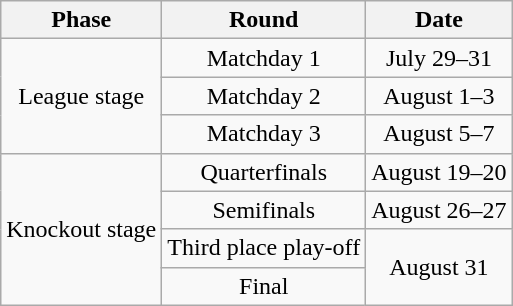<table class="wikitable" style="text-align:center">
<tr>
<th>Phase</th>
<th>Round</th>
<th>Date</th>
</tr>
<tr>
<td rowspan="3">League stage</td>
<td>Matchday 1</td>
<td>July 29–31</td>
</tr>
<tr>
<td>Matchday 2</td>
<td>August 1–3</td>
</tr>
<tr>
<td>Matchday 3</td>
<td>August 5–7</td>
</tr>
<tr>
<td rowspan="4">Knockout stage</td>
<td>Quarterfinals</td>
<td rowspan="1">August 19–20</td>
</tr>
<tr>
<td>Semifinals</td>
<td rowspan="1">August 26–27</td>
</tr>
<tr>
<td>Third place play-off</td>
<td rowspan="2">August 31</td>
</tr>
<tr>
<td>Final</td>
</tr>
</table>
